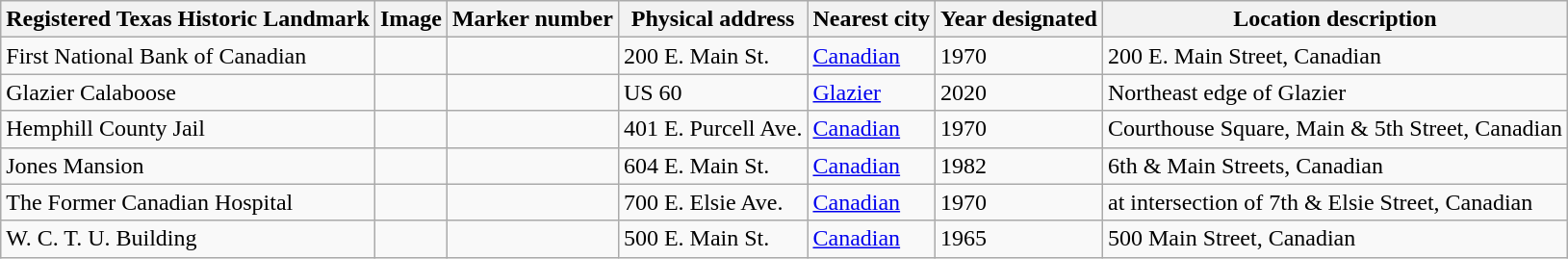<table class="wikitable sortable">
<tr>
<th>Registered Texas Historic Landmark</th>
<th>Image</th>
<th>Marker number</th>
<th>Physical address</th>
<th>Nearest city</th>
<th>Year designated</th>
<th>Location description</th>
</tr>
<tr>
<td>First National Bank of Canadian</td>
<td></td>
<td></td>
<td>200 E. Main St.<br></td>
<td><a href='#'>Canadian</a></td>
<td>1970</td>
<td>200 E. Main Street, Canadian</td>
</tr>
<tr>
<td>Glazier Calaboose</td>
<td></td>
<td></td>
<td>US 60<br></td>
<td><a href='#'>Glazier</a></td>
<td>2020</td>
<td>Northeast edge of Glazier</td>
</tr>
<tr>
<td>Hemphill County Jail</td>
<td></td>
<td></td>
<td>401 E. Purcell Ave.<br></td>
<td><a href='#'>Canadian</a></td>
<td>1970</td>
<td>Courthouse Square, Main & 5th Street, Canadian</td>
</tr>
<tr>
<td>Jones Mansion</td>
<td></td>
<td></td>
<td>604 E. Main St.<br></td>
<td><a href='#'>Canadian</a></td>
<td>1982</td>
<td>6th & Main Streets, Canadian</td>
</tr>
<tr>
<td>The Former Canadian Hospital</td>
<td></td>
<td></td>
<td>700 E. Elsie Ave.<br></td>
<td><a href='#'>Canadian</a></td>
<td>1970</td>
<td>at intersection of 7th & Elsie Street, Canadian</td>
</tr>
<tr>
<td>W. C. T. U. Building</td>
<td></td>
<td></td>
<td>500 E. Main St.<br></td>
<td><a href='#'>Canadian</a></td>
<td>1965</td>
<td>500 Main Street, Canadian</td>
</tr>
</table>
